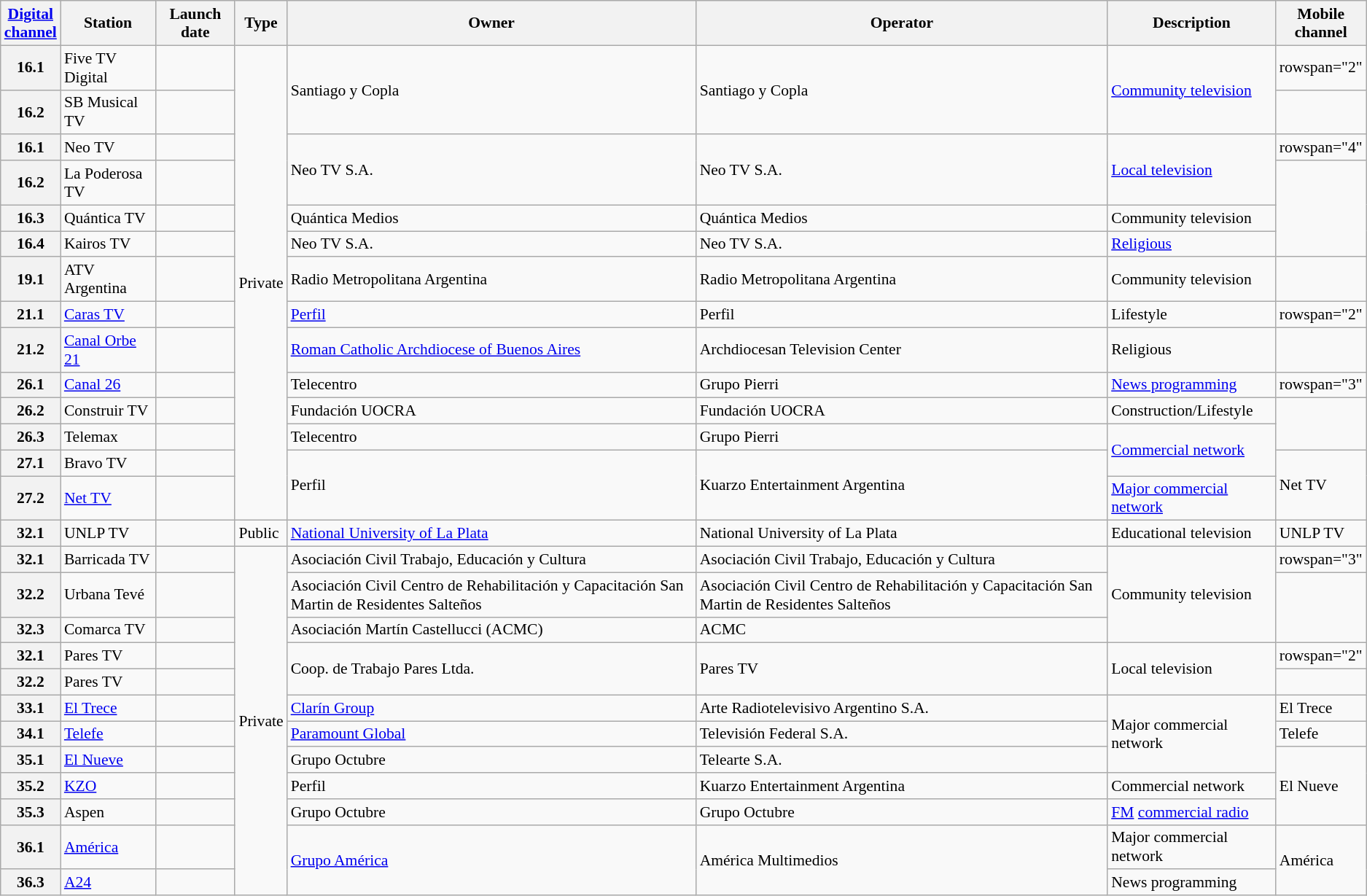<table class="wikitable sortable" style="font-size: 90%;">
<tr>
<th><a href='#'>Digital<br>channel</a></th>
<th>Station</th>
<th>Launch date</th>
<th>Type</th>
<th>Owner</th>
<th>Operator</th>
<th>Description</th>
<th>Mobile<br>channel</th>
</tr>
<tr>
<th>16.1</th>
<td>Five TV Digital</td>
<td></td>
<td rowspan="14">Private</td>
<td rowspan="2">Santiago y Copla</td>
<td rowspan="2">Santiago y Copla</td>
<td rowspan="2"><a href='#'>Community television</a></td>
<td>rowspan="2" </td>
</tr>
<tr>
<th>16.2</th>
<td>SB Musical TV</td>
<td></td>
</tr>
<tr>
<th>16.1</th>
<td>Neo TV</td>
<td></td>
<td rowspan="2">Neo TV S.A.</td>
<td rowspan="2">Neo TV S.A.</td>
<td rowspan="2"><a href='#'>Local television</a></td>
<td>rowspan="4" </td>
</tr>
<tr>
<th>16.2</th>
<td>La Poderosa TV</td>
<td></td>
</tr>
<tr>
<th>16.3</th>
<td>Quántica TV</td>
<td></td>
<td>Quántica Medios</td>
<td>Quántica Medios</td>
<td>Community television</td>
</tr>
<tr>
<th>16.4</th>
<td>Kairos TV</td>
<td></td>
<td>Neo TV S.A.</td>
<td>Neo TV S.A.</td>
<td><a href='#'>Religious</a></td>
</tr>
<tr>
<th>19.1</th>
<td>ATV Argentina</td>
<td></td>
<td>Radio Metropolitana Argentina</td>
<td>Radio Metropolitana Argentina</td>
<td>Community television</td>
<td></td>
</tr>
<tr>
<th>21.1</th>
<td><a href='#'>Caras TV</a></td>
<td></td>
<td><a href='#'>Perfil</a></td>
<td>Perfil</td>
<td>Lifestyle</td>
<td>rowspan="2" </td>
</tr>
<tr>
<th>21.2</th>
<td><a href='#'>Canal Orbe 21</a></td>
<td></td>
<td><a href='#'>Roman Catholic Archdiocese of Buenos Aires</a></td>
<td>Archdiocesan Television Center</td>
<td>Religious</td>
</tr>
<tr>
<th>26.1</th>
<td><a href='#'>Canal 26</a></td>
<td></td>
<td>Telecentro</td>
<td>Grupo Pierri</td>
<td><a href='#'>News programming</a></td>
<td>rowspan="3" </td>
</tr>
<tr>
<th>26.2</th>
<td>Construir TV</td>
<td></td>
<td>Fundación UOCRA</td>
<td>Fundación UOCRA</td>
<td>Construction/Lifestyle</td>
</tr>
<tr>
<th>26.3</th>
<td>Telemax</td>
<td></td>
<td>Telecentro</td>
<td>Grupo Pierri</td>
<td rowspan="2"><a href='#'>Commercial network</a></td>
</tr>
<tr>
<th>27.1</th>
<td>Bravo TV</td>
<td></td>
<td rowspan="2">Perfil</td>
<td rowspan="2">Kuarzo Entertainment Argentina</td>
<td rowspan="2">Net TV</td>
</tr>
<tr>
<th>27.2</th>
<td><a href='#'>Net TV</a></td>
<td></td>
<td><a href='#'>Major commercial network</a></td>
</tr>
<tr>
<th>32.1</th>
<td>UNLP TV</td>
<td></td>
<td>Public</td>
<td><a href='#'>National University of La Plata</a></td>
<td>National University of La Plata</td>
<td>Educational television</td>
<td>UNLP TV</td>
</tr>
<tr>
<th>32.1</th>
<td>Barricada TV</td>
<td></td>
<td rowspan="12">Private</td>
<td>Asociación Civil Trabajo, Educación y Cultura</td>
<td>Asociación Civil Trabajo, Educación y Cultura</td>
<td rowspan="3">Community television</td>
<td>rowspan="3" </td>
</tr>
<tr>
<th>32.2</th>
<td>Urbana Tevé</td>
<td></td>
<td>Asociación Civil Centro de Rehabilitación y Capacitación San Martin de Residentes Salteños</td>
<td>Asociación Civil Centro de Rehabilitación y Capacitación San Martin de Residentes Salteños</td>
</tr>
<tr>
<th>32.3</th>
<td>Comarca TV</td>
<td></td>
<td>Asociación Martín Castellucci (ACMC)</td>
<td>ACMC</td>
</tr>
<tr>
<th>32.1</th>
<td>Pares TV</td>
<td></td>
<td rowspan="2">Coop. de Trabajo Pares Ltda.</td>
<td rowspan="2">Pares TV</td>
<td rowspan="2">Local television</td>
<td>rowspan="2" </td>
</tr>
<tr>
<th>32.2</th>
<td>Pares TV </td>
<td></td>
</tr>
<tr>
<th>33.1</th>
<td><a href='#'>El Trece</a></td>
<td></td>
<td><a href='#'>Clarín Group</a></td>
<td>Arte Radiotelevisivo Argentino S.A.</td>
<td rowspan="3">Major commercial network</td>
<td>El Trece</td>
</tr>
<tr>
<th>34.1</th>
<td><a href='#'>Telefe</a></td>
<td></td>
<td><a href='#'>Paramount Global</a></td>
<td>Televisión Federal S.A.</td>
<td>Telefe</td>
</tr>
<tr>
<th>35.1</th>
<td><a href='#'>El Nueve</a></td>
<td></td>
<td>Grupo Octubre</td>
<td>Telearte S.A.</td>
<td rowspan="3">El Nueve</td>
</tr>
<tr>
<th>35.2</th>
<td><a href='#'>KZO</a></td>
<td></td>
<td>Perfil</td>
<td>Kuarzo Entertainment Argentina</td>
<td>Commercial network</td>
</tr>
<tr>
<th>35.3</th>
<td>Aspen</td>
<td></td>
<td>Grupo Octubre</td>
<td>Grupo Octubre</td>
<td><a href='#'>FM</a> <a href='#'>commercial radio</a></td>
</tr>
<tr>
<th>36.1</th>
<td><a href='#'>América</a></td>
<td></td>
<td rowspan="2"><a href='#'>Grupo América</a></td>
<td rowspan="2">América Multimedios</td>
<td>Major commercial network</td>
<td rowspan="2">América</td>
</tr>
<tr>
<th>36.3</th>
<td><a href='#'>A24</a></td>
<td></td>
<td>News programming</td>
</tr>
</table>
